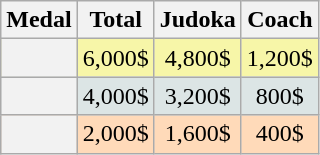<table class=wikitable style="text-align:center;">
<tr>
<th>Medal</th>
<th>Total</th>
<th>Judoka</th>
<th>Coach</th>
</tr>
<tr bgcolor=F7F6A8>
<th></th>
<td>6,000$</td>
<td>4,800$</td>
<td>1,200$</td>
</tr>
<tr bgcolor=DCE5E5>
<th></th>
<td>4,000$</td>
<td>3,200$</td>
<td>800$</td>
</tr>
<tr bgcolor=FFDAB9>
<th></th>
<td>2,000$</td>
<td>1,600$</td>
<td>400$</td>
</tr>
</table>
